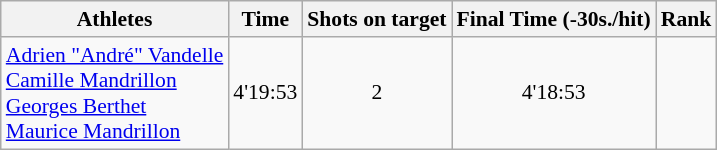<table class="wikitable" style="font-size:90%">
<tr>
<th>Athletes</th>
<th>Time</th>
<th>Shots on target</th>
<th>Final Time (-30s./hit)</th>
<th>Rank</th>
</tr>
<tr>
<td><a href='#'>Adrien "André" Vandelle</a><br><a href='#'>Camille Mandrillon</a><br><a href='#'>Georges Berthet</a><br><a href='#'>Maurice Mandrillon</a></td>
<td align="center">4'19:53</td>
<td align="center">2</td>
<td align="center">4'18:53</td>
<td align="center"></td>
</tr>
</table>
